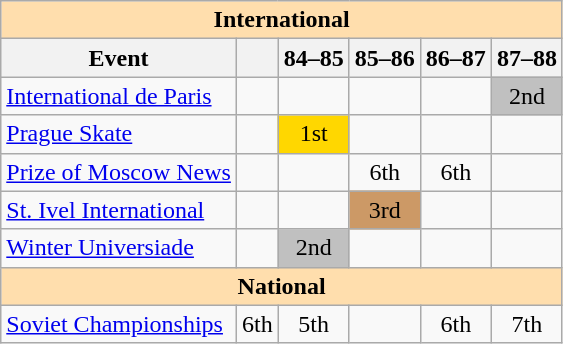<table class="wikitable" style="text-align:center">
<tr>
<th style="background-color: #ffdead; " colspan=6 align=center>International</th>
</tr>
<tr>
<th>Event</th>
<th></th>
<th>84–85</th>
<th>85–86</th>
<th>86–87</th>
<th>87–88</th>
</tr>
<tr>
<td align=left><a href='#'>International de Paris</a></td>
<td></td>
<td></td>
<td></td>
<td></td>
<td bgcolor=silver>2nd</td>
</tr>
<tr>
<td align=left><a href='#'>Prague Skate</a></td>
<td></td>
<td bgcolor=gold>1st</td>
<td></td>
<td></td>
<td></td>
</tr>
<tr>
<td align=left><a href='#'>Prize of Moscow News</a></td>
<td></td>
<td></td>
<td>6th</td>
<td>6th</td>
<td></td>
</tr>
<tr>
<td align=left><a href='#'>St. Ivel International</a></td>
<td></td>
<td></td>
<td bgcolor=cc9966>3rd</td>
<td></td>
<td></td>
</tr>
<tr>
<td align=left><a href='#'>Winter Universiade</a></td>
<td></td>
<td bgcolor=silver>2nd</td>
<td></td>
<td></td>
<td></td>
</tr>
<tr>
<th style="background-color: #ffdead; " colspan=6 align=center>National</th>
</tr>
<tr>
<td align=left><a href='#'>Soviet Championships</a></td>
<td>6th</td>
<td>5th</td>
<td></td>
<td>6th</td>
<td>7th</td>
</tr>
</table>
